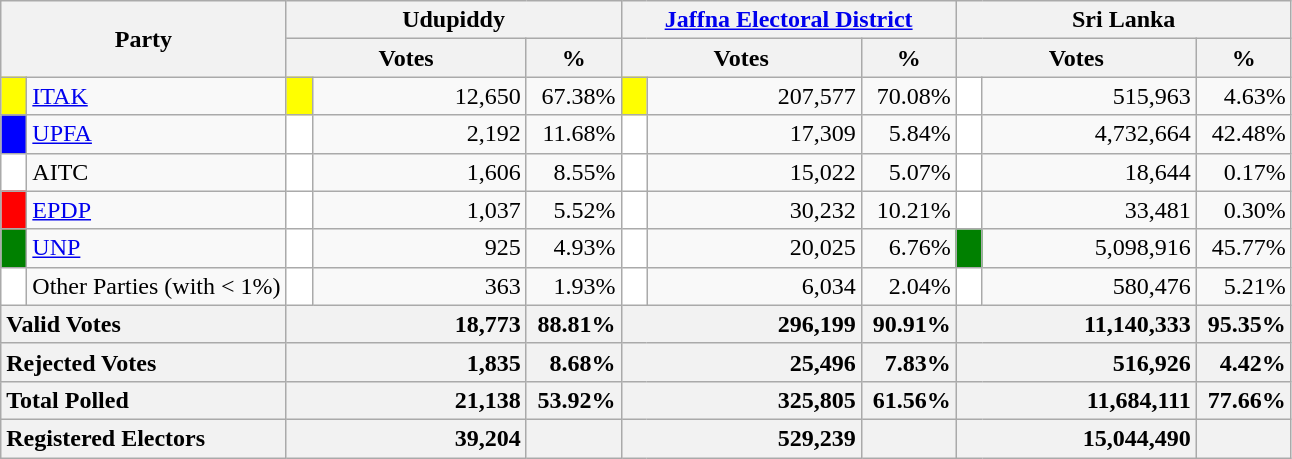<table class="wikitable">
<tr>
<th colspan="2" width="144px"rowspan="2">Party</th>
<th colspan="3" width="216px">Udupiddy</th>
<th colspan="3" width="216px"><a href='#'>Jaffna Electoral District</a></th>
<th colspan="3" width="216px">Sri Lanka</th>
</tr>
<tr>
<th colspan="2" width="144px">Votes</th>
<th>%</th>
<th colspan="2" width="144px">Votes</th>
<th>%</th>
<th colspan="2" width="144px">Votes</th>
<th>%</th>
</tr>
<tr>
<td style="background-color:yellow;" width="10px"></td>
<td style="text-align:left;"><a href='#'>ITAK</a></td>
<td style="background-color:yellow;" width="10px"></td>
<td style="text-align:right;">12,650</td>
<td style="text-align:right;">67.38%</td>
<td style="background-color:yellow;" width="10px"></td>
<td style="text-align:right;">207,577</td>
<td style="text-align:right;">70.08%</td>
<td style="background-color:white;" width="10px"></td>
<td style="text-align:right;">515,963</td>
<td style="text-align:right;">4.63%</td>
</tr>
<tr>
<td style="background-color:blue;" width="10px"></td>
<td style="text-align:left;"><a href='#'>UPFA</a></td>
<td style="background-color:white;" width="10px"></td>
<td style="text-align:right;">2,192</td>
<td style="text-align:right;">11.68%</td>
<td style="background-color:white;" width="10px"></td>
<td style="text-align:right;">17,309</td>
<td style="text-align:right;">5.84%</td>
<td style="background-color:white;" width="10px"></td>
<td style="text-align:right;">4,732,664</td>
<td style="text-align:right;">42.48%</td>
</tr>
<tr>
<td style="background-color:white;" width="10px"></td>
<td style="text-align:left;">AITC</td>
<td style="background-color:white;" width="10px"></td>
<td style="text-align:right;">1,606</td>
<td style="text-align:right;">8.55%</td>
<td style="background-color:white;" width="10px"></td>
<td style="text-align:right;">15,022</td>
<td style="text-align:right;">5.07%</td>
<td style="background-color:white;" width="10px"></td>
<td style="text-align:right;">18,644</td>
<td style="text-align:right;">0.17%</td>
</tr>
<tr>
<td style="background-color:red;" width="10px"></td>
<td style="text-align:left;"><a href='#'>EPDP</a></td>
<td style="background-color:white;" width="10px"></td>
<td style="text-align:right;">1,037</td>
<td style="text-align:right;">5.52%</td>
<td style="background-color:white;" width="10px"></td>
<td style="text-align:right;">30,232</td>
<td style="text-align:right;">10.21%</td>
<td style="background-color:white;" width="10px"></td>
<td style="text-align:right;">33,481</td>
<td style="text-align:right;">0.30%</td>
</tr>
<tr>
<td style="background-color:green;" width="10px"></td>
<td style="text-align:left;"><a href='#'>UNP</a></td>
<td style="background-color:white;" width="10px"></td>
<td style="text-align:right;">925</td>
<td style="text-align:right;">4.93%</td>
<td style="background-color:white;" width="10px"></td>
<td style="text-align:right;">20,025</td>
<td style="text-align:right;">6.76%</td>
<td style="background-color:green;" width="10px"></td>
<td style="text-align:right;">5,098,916</td>
<td style="text-align:right;">45.77%</td>
</tr>
<tr>
<td style="background-color:white;" width="10px"></td>
<td style="text-align:left;">Other Parties (with < 1%)</td>
<td style="background-color:white;" width="10px"></td>
<td style="text-align:right;">363</td>
<td style="text-align:right;">1.93%</td>
<td style="background-color:white;" width="10px"></td>
<td style="text-align:right;">6,034</td>
<td style="text-align:right;">2.04%</td>
<td style="background-color:white;" width="10px"></td>
<td style="text-align:right;">580,476</td>
<td style="text-align:right;">5.21%</td>
</tr>
<tr>
<th colspan="2" width="144px"style="text-align:left;">Valid Votes</th>
<th style="text-align:right;"colspan="2" width="144px">18,773</th>
<th style="text-align:right;">88.81%</th>
<th style="text-align:right;"colspan="2" width="144px">296,199</th>
<th style="text-align:right;">90.91%</th>
<th style="text-align:right;"colspan="2" width="144px">11,140,333</th>
<th style="text-align:right;">95.35%</th>
</tr>
<tr>
<th colspan="2" width="144px"style="text-align:left;">Rejected Votes</th>
<th style="text-align:right;"colspan="2" width="144px">1,835</th>
<th style="text-align:right;">8.68%</th>
<th style="text-align:right;"colspan="2" width="144px">25,496</th>
<th style="text-align:right;">7.83%</th>
<th style="text-align:right;"colspan="2" width="144px">516,926</th>
<th style="text-align:right;">4.42%</th>
</tr>
<tr>
<th colspan="2" width="144px"style="text-align:left;">Total Polled</th>
<th style="text-align:right;"colspan="2" width="144px">21,138</th>
<th style="text-align:right;">53.92%</th>
<th style="text-align:right;"colspan="2" width="144px">325,805</th>
<th style="text-align:right;">61.56%</th>
<th style="text-align:right;"colspan="2" width="144px">11,684,111</th>
<th style="text-align:right;">77.66%</th>
</tr>
<tr>
<th colspan="2" width="144px"style="text-align:left;">Registered Electors</th>
<th style="text-align:right;"colspan="2" width="144px">39,204</th>
<th></th>
<th style="text-align:right;"colspan="2" width="144px">529,239</th>
<th></th>
<th style="text-align:right;"colspan="2" width="144px">15,044,490</th>
<th></th>
</tr>
</table>
